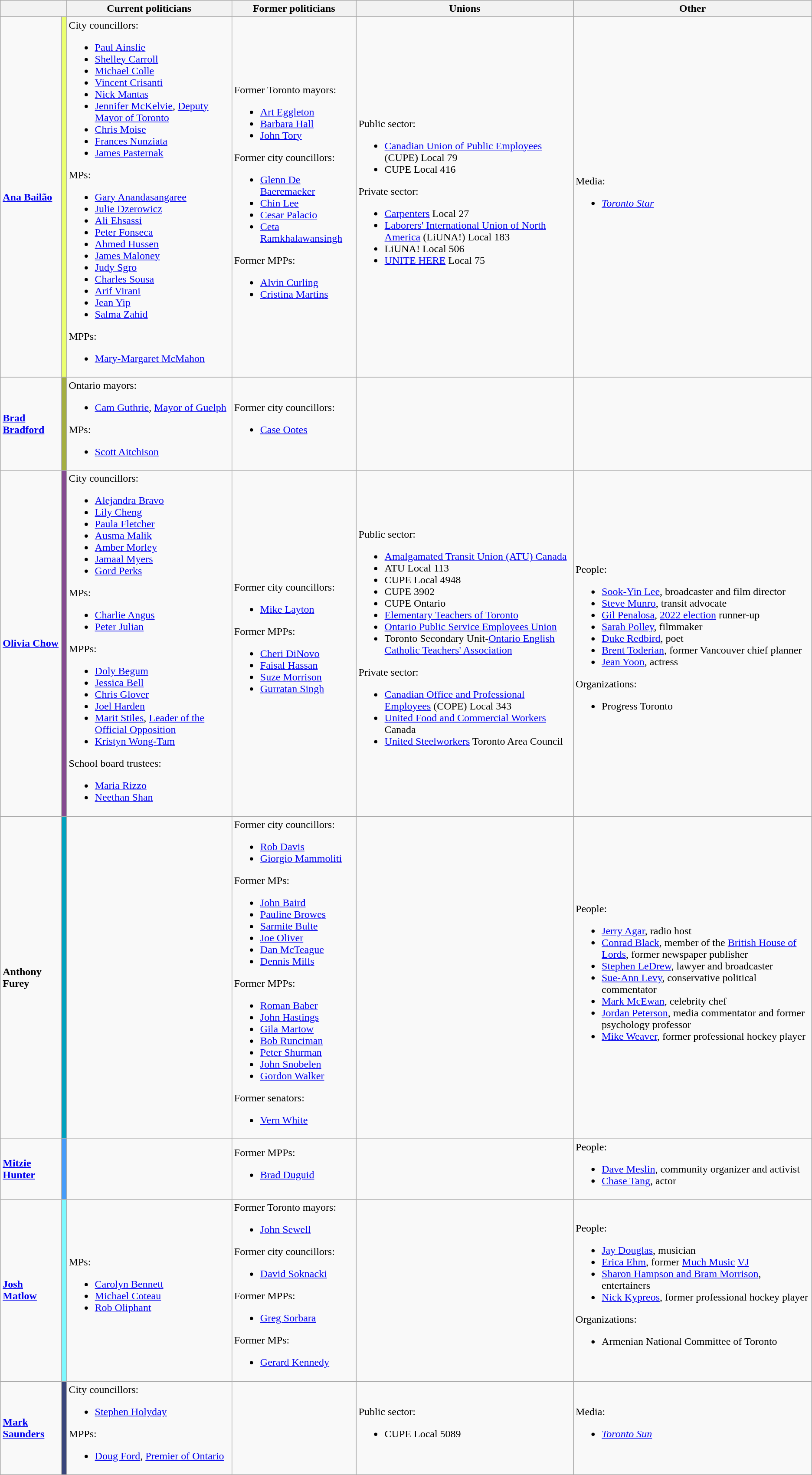<table class="wikitable">
<tr>
<th colspan="2"></th>
<th>Current politicians</th>
<th>Former politicians</th>
<th>Unions</th>
<th>Other</th>
</tr>
<tr>
<td valign="center"><strong><a href='#'>Ana Bailão</a></strong></td>
<th style="background:#ebff70;"></th>
<td valign="center">City councillors:<br><ul><li><a href='#'>Paul Ainslie</a></li><li><a href='#'>Shelley Carroll</a></li><li><a href='#'>Michael Colle</a></li><li><a href='#'>Vincent Crisanti</a></li><li><a href='#'>Nick Mantas</a></li><li><a href='#'>Jennifer McKelvie</a>, <a href='#'>Deputy Mayor of Toronto</a></li><li><a href='#'>Chris Moise</a></li><li><a href='#'>Frances Nunziata</a></li><li><a href='#'>James Pasternak</a></li></ul>MPs:<ul><li><a href='#'>Gary Anandasangaree</a></li><li><a href='#'>Julie Dzerowicz</a></li><li><a href='#'>Ali Ehsassi</a></li><li><a href='#'>Peter Fonseca</a></li><li><a href='#'>Ahmed Hussen</a></li><li><a href='#'>James Maloney</a></li><li><a href='#'>Judy Sgro</a></li><li><a href='#'>Charles Sousa</a></li><li><a href='#'>Arif Virani</a></li><li><a href='#'>Jean Yip</a></li><li><a href='#'>Salma Zahid</a></li></ul>MPPs:<ul><li><a href='#'>Mary-Margaret McMahon</a></li></ul></td>
<td valign="center">Former Toronto mayors:<br><ul><li><a href='#'>Art Eggleton</a></li><li><a href='#'>Barbara Hall</a></li><li><a href='#'>John Tory</a></li></ul>Former city councillors:<ul><li><a href='#'>Glenn De Baeremaeker</a></li><li><a href='#'>Chin Lee</a></li><li><a href='#'>Cesar Palacio</a></li><li><a href='#'>Ceta Ramkhalawansingh</a></li></ul>Former MPPs:<ul><li><a href='#'>Alvin Curling</a></li><li><a href='#'>Cristina Martins</a></li></ul></td>
<td valign="center">Public sector:<br><ul><li><a href='#'>Canadian Union of Public Employees</a> (CUPE) Local 79</li><li>CUPE Local 416</li></ul>Private sector:<ul><li><a href='#'>Carpenters</a> Local 27</li><li><a href='#'>Laborers' International Union of North America</a> (LiUNA!) Local 183</li><li>LiUNA! Local 506</li><li><a href='#'>UNITE HERE</a> Local 75</li></ul></td>
<td valign="center">Media:<br><ul><li><em><a href='#'>Toronto Star</a></em></li></ul></td>
</tr>
<tr>
<td valign="center"><strong><a href='#'>Brad Bradford</a></strong></td>
<th style="background:#A4AE40;"></th>
<td valign="center">Ontario mayors:<br><ul><li><a href='#'>Cam Guthrie</a>, <a href='#'>Mayor of Guelph</a></li></ul>MPs:<ul><li><a href='#'>Scott Aitchison</a></li></ul></td>
<td valign="center">Former city councillors:<br><ul><li><a href='#'>Case Ootes</a></li></ul></td>
<td valign="center"></td>
<td valign="center"></td>
</tr>
<tr>
<td valign="center"><strong><a href='#'>Olivia Chow</a></strong></td>
<th style="background:#854a90;"></th>
<td valign="center">City councillors:<br><ul><li><a href='#'>Alejandra Bravo</a></li><li><a href='#'>Lily Cheng</a></li><li><a href='#'>Paula Fletcher</a></li><li><a href='#'>Ausma Malik</a></li><li><a href='#'>Amber Morley</a></li><li><a href='#'>Jamaal Myers</a></li><li><a href='#'>Gord Perks</a></li></ul>MPs:<ul><li><a href='#'>Charlie Angus</a></li><li><a href='#'>Peter Julian</a></li></ul>MPPs:<ul><li><a href='#'>Doly Begum</a></li><li><a href='#'>Jessica Bell</a></li><li><a href='#'>Chris Glover</a></li><li><a href='#'>Joel Harden</a></li><li><a href='#'>Marit Stiles</a>, <a href='#'>Leader of the Official Opposition</a></li><li><a href='#'>Kristyn Wong-Tam</a></li></ul>School board trustees:<ul><li><a href='#'>Maria Rizzo</a></li><li><a href='#'>Neethan Shan</a></li></ul></td>
<td valign="center">Former city councillors:<br><ul><li><a href='#'>Mike Layton</a></li></ul>Former MPPs:<ul><li><a href='#'>Cheri DiNovo</a></li><li><a href='#'>Faisal Hassan</a></li><li><a href='#'>Suze Morrison</a></li><li><a href='#'>Gurratan Singh</a></li></ul></td>
<td valign="center">Public sector:<br><ul><li><a href='#'>Amalgamated Transit Union (ATU) Canada</a></li><li>ATU Local 113</li><li>CUPE Local 4948</li><li>CUPE 3902</li><li>CUPE Ontario</li><li><a href='#'>Elementary Teachers of Toronto</a></li><li><a href='#'>Ontario Public Service Employees Union</a></li><li>Toronto Secondary Unit-<a href='#'>Ontario English Catholic Teachers' Association</a></li></ul>Private sector:<ul><li><a href='#'>Canadian Office and Professional Employees</a> (COPE) Local 343</li><li><a href='#'>United Food and Commercial Workers</a> Canada</li><li><a href='#'>United Steelworkers</a> Toronto Area Council</li></ul></td>
<td valign="center">People:<br><ul><li><a href='#'>Sook-Yin Lee</a>, broadcaster and film director</li><li><a href='#'>Steve Munro</a>, transit advocate</li><li><a href='#'>Gil Penalosa</a>, <a href='#'>2022 election</a> runner-up</li><li><a href='#'>Sarah Polley</a>, filmmaker</li><li><a href='#'>Duke Redbird</a>, poet</li><li><a href='#'>Brent Toderian</a>, former Vancouver chief planner</li><li><a href='#'>Jean Yoon</a>, actress</li></ul>Organizations:<ul><li>Progress Toronto</li></ul></td>
</tr>
<tr>
<td valign="center"><strong>Anthony Furey</strong></td>
<th style="background:#00a2bf;"></th>
<td></td>
<td>Former city councillors:<br><ul><li><a href='#'>Rob Davis</a></li><li><a href='#'>Giorgio Mammoliti</a></li></ul>Former MPs:<ul><li><a href='#'>John Baird</a></li><li><a href='#'>Pauline Browes</a></li><li><a href='#'>Sarmite Bulte</a></li><li><a href='#'>Joe Oliver</a></li><li><a href='#'>Dan McTeague</a></li><li><a href='#'>Dennis Mills</a></li></ul>Former MPPs:<ul><li><a href='#'>Roman Baber</a></li><li><a href='#'>John Hastings</a></li><li><a href='#'>Gila Martow</a></li><li><a href='#'>Bob Runciman</a></li><li><a href='#'>Peter Shurman</a></li><li><a href='#'>John Snobelen</a></li><li><a href='#'>Gordon Walker</a></li></ul>Former senators:<ul><li><a href='#'>Vern White</a></li></ul></td>
<td></td>
<td>People:<br><ul><li><a href='#'>Jerry Agar</a>, radio host</li><li><a href='#'>Conrad Black</a>, member of the <a href='#'>British House of Lords</a>, former newspaper publisher</li><li><a href='#'>Stephen LeDrew</a>, lawyer and broadcaster</li><li><a href='#'>Sue-Ann Levy</a>, conservative political commentator</li><li><a href='#'>Mark McEwan</a>, celebrity chef</li><li><a href='#'>Jordan Peterson</a>, media commentator and former psychology professor</li><li><a href='#'>Mike Weaver</a>, former professional hockey player</li></ul></td>
</tr>
<tr>
<td valign="center"><strong><a href='#'>Mitzie Hunter</a></strong></td>
<th style="background:#459cfa;"></th>
<td></td>
<td>Former MPPs:<br><ul><li><a href='#'>Brad Duguid</a></li></ul></td>
<td></td>
<td>People:<br><ul><li><a href='#'>Dave Meslin</a>, community organizer and activist</li><li><a href='#'>Chase Tang</a>, actor</li></ul></td>
</tr>
<tr>
<td valign="center"><strong><a href='#'>Josh Matlow</a></strong></td>
<th style="background:#7df9ff;"></th>
<td>MPs:<br><ul><li><a href='#'>Carolyn Bennett</a></li><li><a href='#'>Michael Coteau</a></li><li><a href='#'>Rob Oliphant</a></li></ul></td>
<td>Former Toronto mayors:<br><ul><li><a href='#'>John Sewell</a></li></ul>Former city councillors:<ul><li><a href='#'>David Soknacki</a></li></ul>Former MPPs:<ul><li><a href='#'>Greg Sorbara</a></li></ul>Former MPs:<ul><li><a href='#'>Gerard Kennedy</a></li></ul></td>
<td></td>
<td>People:<br><ul><li><a href='#'>Jay Douglas</a>, musician</li><li><a href='#'>Erica Ehm</a>, former <a href='#'>Much Music</a> <a href='#'>VJ</a></li><li><a href='#'>Sharon Hampson and Bram Morrison</a>, entertainers</li><li><a href='#'>Nick Kypreos</a>, former professional hockey player </li></ul>Organizations:<ul><li>Armenian National Committee of Toronto</li></ul></td>
</tr>
<tr>
<td valign="center"><a href='#'><strong>Mark Saunders</strong></a></td>
<th style="background:#38457a;"></th>
<td>City councillors:<br><ul><li><a href='#'>Stephen Holyday</a></li></ul>MPPs:<ul><li><a href='#'>Doug Ford</a>, <a href='#'>Premier of Ontario</a></li></ul></td>
<td></td>
<td>Public sector:<br><ul><li>CUPE Local 5089</li></ul></td>
<td>Media:<br><ul><li><em><a href='#'>Toronto Sun</a></em></li></ul></td>
</tr>
</table>
